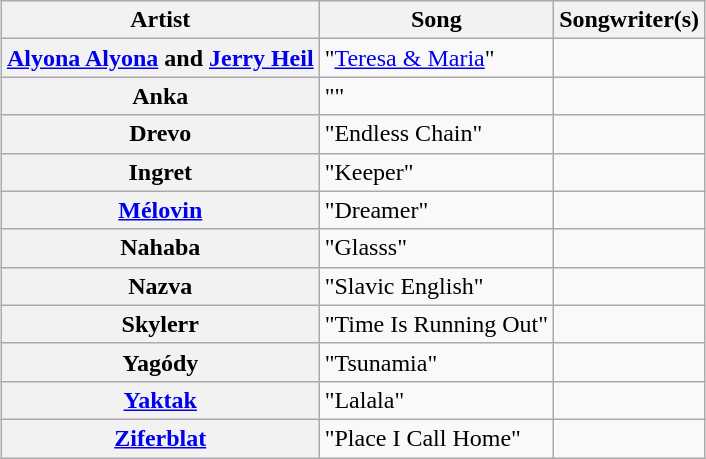<table class="sortable wikitable plainrowheaders" style="margin: 1em auto 1em auto;">
<tr>
<th>Artist</th>
<th>Song</th>
<th class="unsortable">Songwriter(s)</th>
</tr>
<tr>
<th scope="row"><a href='#'>Alyona Alyona</a> and <a href='#'>Jerry Heil</a></th>
<td>"<a href='#'>Teresa & Maria</a>"</td>
<td></td>
</tr>
<tr>
<th scope="row">Anka</th>
<td>"" </td>
<td></td>
</tr>
<tr>
<th scope="row">Drevo</th>
<td>"Endless Chain"</td>
<td></td>
</tr>
<tr>
<th scope="row">Ingret</th>
<td>"Keeper"</td>
<td></td>
</tr>
<tr>
<th scope="row"><a href='#'>Mélovin</a></th>
<td>"Dreamer"</td>
<td></td>
</tr>
<tr>
<th scope="row">Nahaba</th>
<td>"Glasss"</td>
<td></td>
</tr>
<tr>
<th scope="row">Nazva</th>
<td>"Slavic English"</td>
<td></td>
</tr>
<tr>
<th scope="row">Skylerr</th>
<td>"Time Is Running Out"</td>
<td></td>
</tr>
<tr>
<th scope="row">Yagódy</th>
<td>"Tsunamia"</td>
<td></td>
</tr>
<tr>
<th scope="row"><a href='#'>Yaktak</a></th>
<td>"Lalala"</td>
<td></td>
</tr>
<tr>
<th scope="row"><a href='#'>Ziferblat</a></th>
<td>"Place I Call Home"</td>
<td></td>
</tr>
</table>
